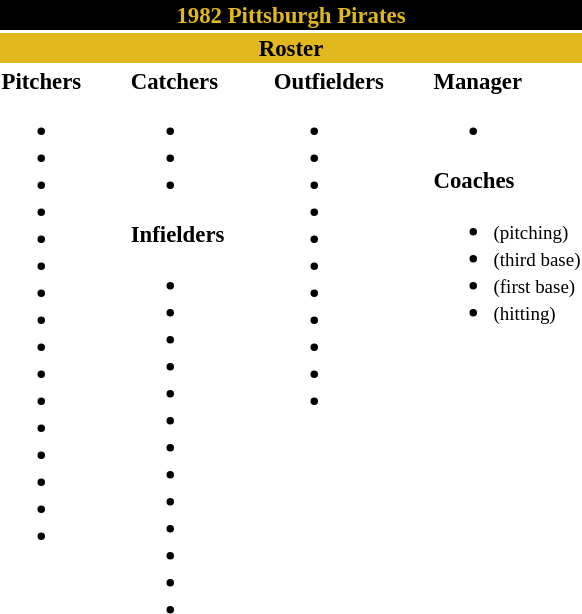<table class="toccolours" style="font-size: 95%;">
<tr>
<th colspan="10" style="background-color: black; color: #e1b81e; text-align: center;">1982 Pittsburgh Pirates</th>
</tr>
<tr>
<td colspan="10" style="background-color: #e1b81e; color: black; text-align: center;"><strong>Roster</strong></td>
</tr>
<tr>
<td valign="top"><strong>Pitchers</strong><br><ul><li></li><li></li><li></li><li></li><li></li><li></li><li></li><li></li><li></li><li></li><li></li><li></li><li></li><li></li><li></li><li></li></ul></td>
<td width="25px"></td>
<td valign="top"><strong>Catchers</strong><br><ul><li></li><li></li><li></li></ul><strong>Infielders</strong><ul><li></li><li></li><li></li><li></li><li></li><li></li><li></li><li></li><li></li><li></li><li></li><li></li><li></li></ul></td>
<td width="25px"></td>
<td valign="top"><strong>Outfielders</strong><br><ul><li></li><li></li><li></li><li></li><li></li><li></li><li></li><li></li><li></li><li></li><li></li></ul></td>
<td width="25px"></td>
<td valign="top"><strong>Manager</strong><br><ul><li></li></ul><strong>Coaches</strong><ul><li> <small>(pitching)</small></li><li> <small>(third base)</small></li><li> <small>(first base)</small></li><li> <small>(hitting)</small></li></ul></td>
</tr>
</table>
